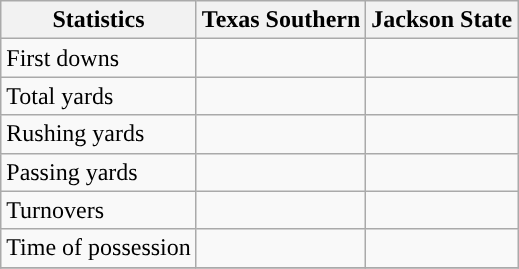<table class="wikitable">
<tr>
<th>Statistics</th>
<th>Texas Southern</th>
<th>Jackson State</th>
</tr>
<tr>
<td>First downs</td>
<td></td>
<td> </td>
</tr>
<tr>
<td>Total yards</td>
<td></td>
<td> </td>
</tr>
<tr>
<td>Rushing yards</td>
<td></td>
<td> </td>
</tr>
<tr>
<td>Passing yards</td>
<td></td>
<td> </td>
</tr>
<tr>
<td>Turnovers</td>
<td></td>
<td> </td>
</tr>
<tr>
<td>Time of possession</td>
<td></td>
<td> </td>
</tr>
<tr>
</tr>
</table>
